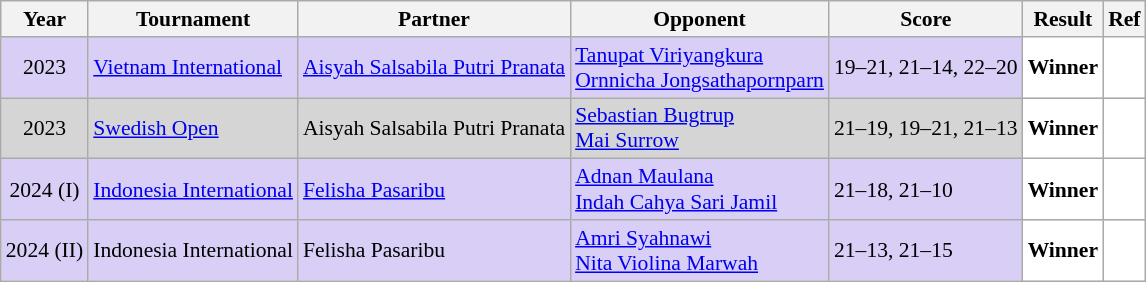<table class="sortable wikitable" style="font-size: 90%;">
<tr>
<th>Year</th>
<th>Tournament</th>
<th>Partner</th>
<th>Opponent</th>
<th>Score</th>
<th>Result</th>
<th>Ref</th>
</tr>
<tr style="background:#D8CEF6">
<td align="center">2023</td>
<td align="left"><a href='#'>Vietnam International</a></td>
<td align="left"> <a href='#'>Aisyah Salsabila Putri Pranata</a></td>
<td align="left"> <a href='#'>Tanupat Viriyangkura</a><br> <a href='#'>Ornnicha Jongsathapornparn</a></td>
<td align="left">19–21, 21–14, 22–20</td>
<td style="text-align:left; background:white"> <strong>Winner</strong></td>
<td style="text-align:center; background:white"></td>
</tr>
<tr style="background:#D5D5D5">
<td align="center">2023</td>
<td align="left"><a href='#'>Swedish Open</a></td>
<td align="left"> Aisyah Salsabila Putri Pranata</td>
<td align="left"> <a href='#'>Sebastian Bugtrup</a><br> <a href='#'>Mai Surrow</a></td>
<td align="left">21–19, 19–21, 21–13</td>
<td style="text-align:left; background:white"> <strong>Winner</strong></td>
<td style="text-align:center; background:white"></td>
</tr>
<tr style="background:#D8CEF6">
<td align="center">2024 (I)</td>
<td align="left"><a href='#'>Indonesia International</a></td>
<td align="left"> <a href='#'>Felisha Pasaribu</a></td>
<td align="left"> <a href='#'>Adnan Maulana</a><br> <a href='#'>Indah Cahya Sari Jamil</a></td>
<td align="left">21–18, 21–10</td>
<td style="text-align:left; background:white"> <strong>Winner</strong></td>
<td style="text-align:center; background:white"></td>
</tr>
<tr style="background:#D8CEF6">
<td align="center">2024 (II)</td>
<td align="left">Indonesia International</td>
<td align="left"> Felisha Pasaribu</td>
<td align="left"> <a href='#'>Amri Syahnawi</a><br> <a href='#'>Nita Violina Marwah</a></td>
<td align="left">21–13, 21–15</td>
<td style="text-align:left; background:white"> <strong>Winner</strong></td>
<td style="text-align:center; background:white"></td>
</tr>
</table>
